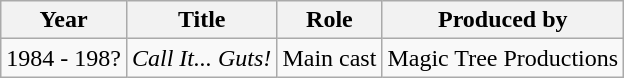<table class="wikitable">
<tr>
<th>Year</th>
<th>Title </th>
<th>Role</th>
<th>Produced by</th>
</tr>
<tr>
<td>1984 - 198?</td>
<td><em>Call It... Guts!</em></td>
<td>Main cast</td>
<td>Magic Tree Productions</td>
</tr>
</table>
